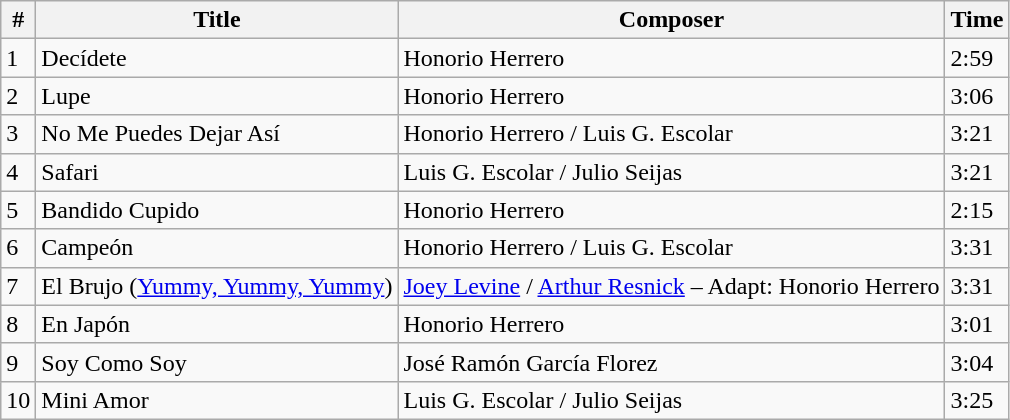<table class="wikitable">
<tr>
<th>#</th>
<th>Title</th>
<th>Composer</th>
<th>Time</th>
</tr>
<tr>
<td>1</td>
<td>Decídete</td>
<td>Honorio Herrero</td>
<td>2:59</td>
</tr>
<tr>
<td>2</td>
<td>Lupe</td>
<td>Honorio Herrero</td>
<td>3:06</td>
</tr>
<tr>
<td>3</td>
<td>No Me Puedes Dejar Así</td>
<td>Honorio Herrero / Luis G. Escolar</td>
<td>3:21</td>
</tr>
<tr>
<td>4</td>
<td>Safari</td>
<td>Luis G. Escolar / Julio Seijas</td>
<td>3:21</td>
</tr>
<tr>
<td>5</td>
<td>Bandido Cupido</td>
<td>Honorio Herrero</td>
<td>2:15</td>
</tr>
<tr>
<td>6</td>
<td>Campeón</td>
<td>Honorio Herrero / Luis G. Escolar</td>
<td>3:31</td>
</tr>
<tr>
<td>7</td>
<td>El Brujo (<a href='#'>Yummy, Yummy, Yummy</a>)</td>
<td><a href='#'>Joey Levine</a> / <a href='#'>Arthur Resnick</a> – Adapt: Honorio Herrero</td>
<td>3:31</td>
</tr>
<tr>
<td>8</td>
<td>En Japón</td>
<td>Honorio Herrero</td>
<td>3:01</td>
</tr>
<tr>
<td>9</td>
<td>Soy Como Soy</td>
<td>José Ramón García Florez</td>
<td>3:04</td>
</tr>
<tr>
<td>10</td>
<td>Mini Amor</td>
<td>Luis G. Escolar / Julio Seijas</td>
<td>3:25</td>
</tr>
</table>
